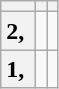<table class="wikitable">
<tr ---- valign="center">
<th></th>
<th></th>
<th></th>
</tr>
<tr ---- valign="center"  align="center">
<th>2, </th>
<td></td>
<td></td>
</tr>
<tr ---- valign="center"  align="center">
<th>1, </th>
<td></td>
<td></td>
</tr>
</table>
